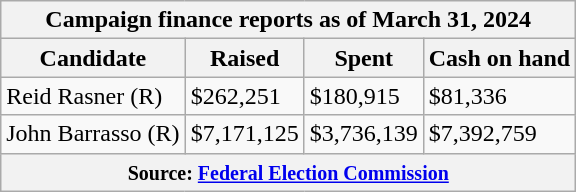<table class="wikitable sortable">
<tr>
<th colspan=4>Campaign finance reports as of March 31, 2024</th>
</tr>
<tr style="text-align:center;">
<th>Candidate</th>
<th>Raised</th>
<th>Spent</th>
<th>Cash on hand</th>
</tr>
<tr>
<td>Reid Rasner (R)</td>
<td>$262,251</td>
<td>$180,915</td>
<td>$81,336</td>
</tr>
<tr>
<td>John Barrasso (R)</td>
<td>$7,171,125</td>
<td>$3,736,139</td>
<td>$7,392,759</td>
</tr>
<tr>
<th colspan="4"><small>Source: <a href='#'>Federal Election Commission</a></small></th>
</tr>
</table>
